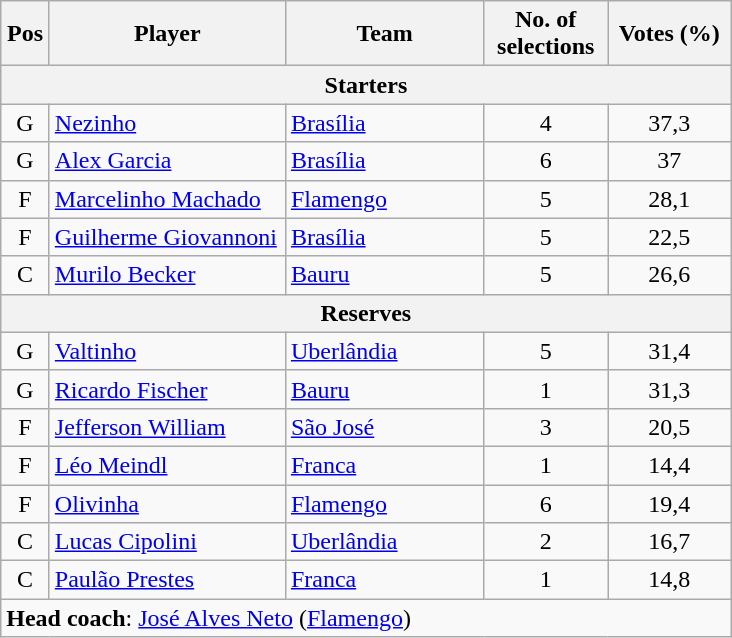<table class="wikitable" style="text-align:center">
<tr>
<th scope="col" style="width:25px;">Pos</th>
<th scope="col" style="width:150px;">Player</th>
<th scope="col" style="width:125px;">Team</th>
<th scope="col" style="width:75px;">No. of selections</th>
<th scope="col" style="width:75px;">Votes (%)</th>
</tr>
<tr>
<th scope="col" colspan="5">Starters</th>
</tr>
<tr>
<td>G</td>
<td style="text-align:left"><a href='#'>Nezinho</a></td>
<td style="text-align:left"><a href='#'>Brasília</a></td>
<td>4</td>
<td>37,3</td>
</tr>
<tr>
<td>G</td>
<td style="text-align:left"><a href='#'>Alex Garcia</a></td>
<td style="text-align:left"><a href='#'>Brasília</a></td>
<td>6</td>
<td>37</td>
</tr>
<tr>
<td>F</td>
<td style="text-align:left"><a href='#'>Marcelinho Machado</a></td>
<td style="text-align:left"><a href='#'>Flamengo</a></td>
<td>5</td>
<td>28,1</td>
</tr>
<tr>
<td>F</td>
<td style="text-align:left"><a href='#'>Guilherme Giovannoni</a></td>
<td style="text-align:left"><a href='#'>Brasília</a></td>
<td>5</td>
<td>22,5</td>
</tr>
<tr>
<td>C</td>
<td style="text-align:left"><a href='#'>Murilo Becker</a></td>
<td style="text-align:left"><a href='#'>Bauru</a></td>
<td>5</td>
<td>26,6</td>
</tr>
<tr>
<th scope="col" colspan="5">Reserves</th>
</tr>
<tr>
<td>G</td>
<td style="text-align:left"><a href='#'>Valtinho</a></td>
<td style="text-align:left"><a href='#'>Uberlândia</a></td>
<td>5</td>
<td>31,4</td>
</tr>
<tr>
<td>G</td>
<td style="text-align:left"><a href='#'>Ricardo Fischer</a></td>
<td style="text-align:left"><a href='#'>Bauru</a></td>
<td>1</td>
<td>31,3</td>
</tr>
<tr>
<td>F</td>
<td style="text-align:left"><a href='#'>Jefferson William</a></td>
<td style="text-align:left"><a href='#'>São José</a></td>
<td>3</td>
<td>20,5</td>
</tr>
<tr>
<td>F</td>
<td style="text-align:left"><a href='#'>Léo Meindl</a></td>
<td style="text-align:left"><a href='#'>Franca</a></td>
<td>1</td>
<td>14,4</td>
</tr>
<tr>
<td>F</td>
<td style="text-align:left"><a href='#'>Olivinha</a></td>
<td style="text-align:left"><a href='#'>Flamengo</a></td>
<td>6</td>
<td>19,4</td>
</tr>
<tr>
<td>C</td>
<td style="text-align:left"><a href='#'>Lucas Cipolini</a></td>
<td style="text-align:left"><a href='#'>Uberlândia</a></td>
<td>2</td>
<td>16,7</td>
</tr>
<tr>
<td>C</td>
<td style="text-align:left"><a href='#'>Paulão Prestes</a></td>
<td style="text-align:left"><a href='#'>Franca</a></td>
<td>1</td>
<td>14,8</td>
</tr>
<tr>
<td style="text-align:left" colspan="5"><strong>Head coach</strong>: <a href='#'>José Alves Neto</a> (<a href='#'>Flamengo</a>)</td>
</tr>
</table>
